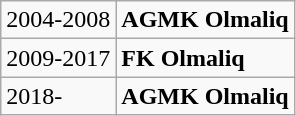<table class="wikitable">
<tr>
<td>2004-2008</td>
<td><strong>AGMK Olmaliq</strong></td>
</tr>
<tr>
<td>2009-2017</td>
<td><strong>FK Olmaliq</strong></td>
</tr>
<tr>
<td>2018-</td>
<td><strong>AGMK Olmaliq</strong></td>
</tr>
</table>
